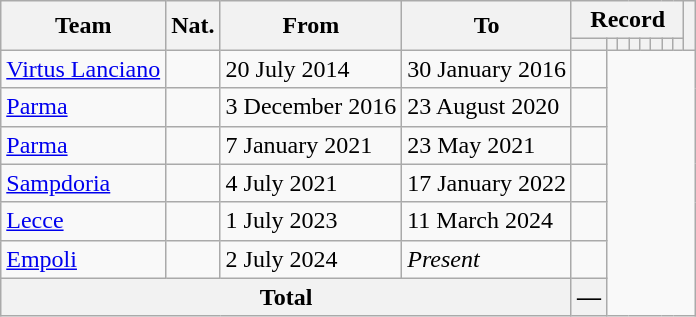<table class="wikitable" style="text-align:center">
<tr>
<th rowspan="2">Team</th>
<th rowspan="2">Nat.</th>
<th rowspan="2">From</th>
<th rowspan="2">To</th>
<th colspan="8">Record</th>
<th rowspan=2></th>
</tr>
<tr>
<th></th>
<th></th>
<th></th>
<th></th>
<th></th>
<th></th>
<th></th>
<th></th>
</tr>
<tr>
<td align=left><a href='#'>Virtus Lanciano</a></td>
<td></td>
<td align=left>20 July 2014</td>
<td align=left>30 January 2016<br></td>
<td></td>
</tr>
<tr>
<td align=left><a href='#'>Parma</a></td>
<td></td>
<td align=left>3 December 2016</td>
<td align=left>23 August 2020<br></td>
<td></td>
</tr>
<tr>
<td align=left><a href='#'>Parma</a></td>
<td></td>
<td align=left>7 January 2021</td>
<td align=left>23 May 2021<br></td>
<td></td>
</tr>
<tr>
<td align="left"><a href='#'>Sampdoria</a></td>
<td></td>
<td align=left>4 July 2021</td>
<td align=left>17 January 2022<br></td>
<td></td>
</tr>
<tr>
<td align="left"><a href='#'>Lecce</a></td>
<td></td>
<td align=left>1 July 2023</td>
<td align=left>11 March 2024<br></td>
<td></td>
</tr>
<tr>
<td align=left><a href='#'>Empoli</a></td>
<td></td>
<td align=left>2 July 2024</td>
<td align=left><em>Present</em><br></td>
<td></td>
</tr>
<tr>
<th colspan="4">Total<br></th>
<th>—</th>
</tr>
</table>
